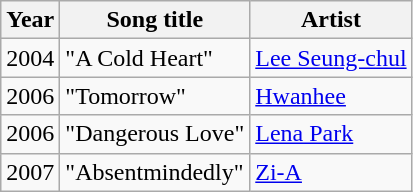<table class="wikitable sortable">
<tr>
<th scope="col">Year</th>
<th scope="col">Song title</th>
<th>Artist</th>
</tr>
<tr>
<td>2004</td>
<td>"A Cold Heart"</td>
<td><a href='#'>Lee Seung-chul</a></td>
</tr>
<tr>
<td>2006</td>
<td>"Tomorrow"</td>
<td><a href='#'>Hwanhee</a></td>
</tr>
<tr>
<td>2006</td>
<td>"Dangerous Love"</td>
<td><a href='#'>Lena Park</a></td>
</tr>
<tr>
<td>2007</td>
<td>"Absentmindedly"</td>
<td><a href='#'>Zi-A</a></td>
</tr>
</table>
